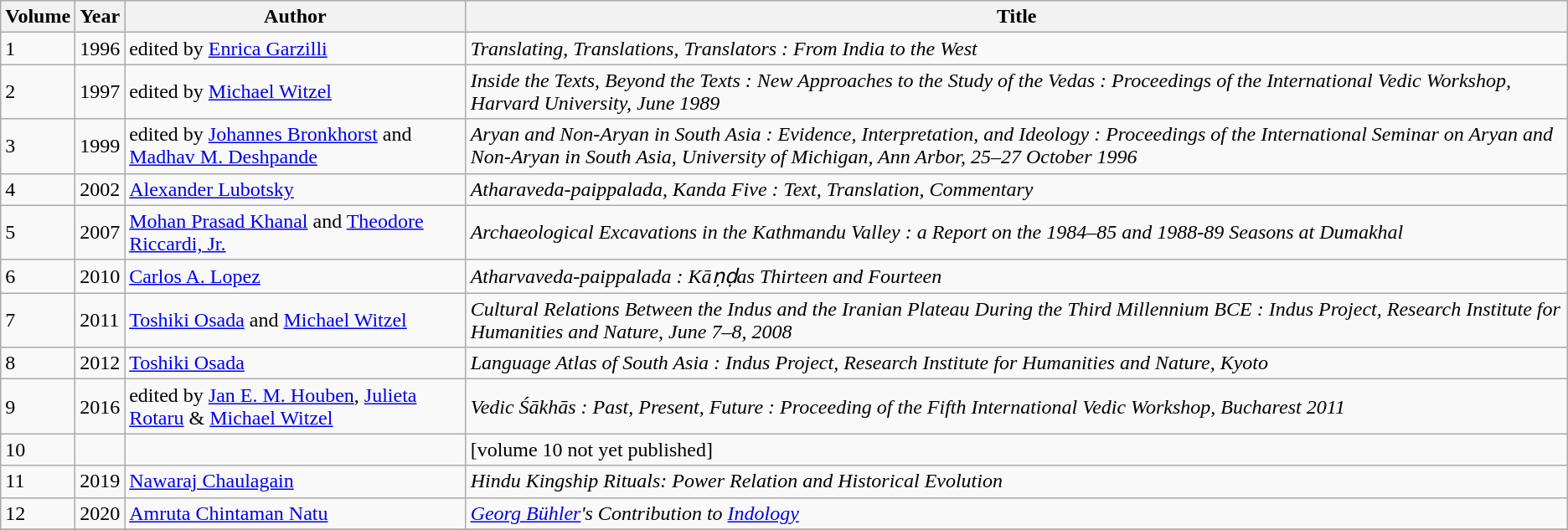<table class="wikitable sortable">
<tr>
<th>Volume</th>
<th>Year</th>
<th>Author</th>
<th>Title</th>
</tr>
<tr>
<td>1</td>
<td>1996</td>
<td>edited by <a href='#'>Enrica Garzilli</a></td>
<td><em>Translating, Translations, Translators : From India to the West</em></td>
</tr>
<tr>
<td>2</td>
<td>1997</td>
<td>edited by <a href='#'>Michael Witzel</a></td>
<td><em>Inside the Texts, Beyond the Texts : New Approaches to the Study of the Vedas : Proceedings of the International Vedic Workshop, Harvard University, June 1989</em></td>
</tr>
<tr>
<td>3</td>
<td>1999</td>
<td>edited by <a href='#'>Johannes Bronkhorst</a> and <a href='#'>Madhav M. Deshpande</a></td>
<td><em>Aryan and Non-Aryan in South Asia : Evidence, Interpretation, and Ideology : Proceedings of the International Seminar on Aryan and Non-Aryan in South Asia, University of Michigan, Ann Arbor, 25–27 October 1996</em></td>
</tr>
<tr>
<td>4</td>
<td>2002</td>
<td><a href='#'>Alexander Lubotsky</a></td>
<td><em>Atharaveda-paippalada, Kanda Five : Text, Translation, Commentary</em></td>
</tr>
<tr>
<td>5</td>
<td>2007</td>
<td><a href='#'>Mohan Prasad Khanal</a> and <a href='#'>Theodore Riccardi, Jr.</a></td>
<td><em>Archaeological Excavations in the Kathmandu Valley : a Report on the 1984–85 and 1988-89 Seasons at Dumakhal</em></td>
</tr>
<tr>
<td>6</td>
<td>2010</td>
<td><a href='#'>Carlos A. Lopez</a></td>
<td><em>Atharvaveda-paippalada : Kāṇḍas Thirteen and Fourteen</em></td>
</tr>
<tr>
<td>7</td>
<td>2011</td>
<td><a href='#'>Toshiki Osada</a> and <a href='#'>Michael Witzel</a></td>
<td><em>Cultural Relations Between the Indus and the Iranian Plateau During the Third Millennium BCE : Indus Project, Research Institute for Humanities and Nature, June 7–8, 2008</em></td>
</tr>
<tr>
<td>8</td>
<td>2012</td>
<td><a href='#'>Toshiki Osada</a></td>
<td><em>Language Atlas of South Asia : Indus Project, Research Institute for Humanities and Nature, Kyoto</em></td>
</tr>
<tr>
<td>9</td>
<td>2016</td>
<td>edited by <a href='#'>Jan E. M. Houben</a>, <a href='#'>Julieta Rotaru</a> & <a href='#'>Michael Witzel</a></td>
<td><em>Vedic Śākhās : Past, Present, Future : Proceeding of the Fifth International Vedic Workshop, Bucharest 2011</em></td>
</tr>
<tr>
<td>10</td>
<td></td>
<td></td>
<td>[volume 10 not yet published]</td>
</tr>
<tr>
<td>11</td>
<td>2019</td>
<td><a href='#'>Nawaraj Chaulagain</a></td>
<td><em>Hindu Kingship Rituals: Power Relation and Historical Evolution</em></td>
</tr>
<tr>
<td>12</td>
<td>2020</td>
<td><a href='#'>Amruta Chintaman Natu</a></td>
<td><em><a href='#'>Georg Bühler</a>'s Contribution to <a href='#'>Indology</a></em></td>
</tr>
<tr>
</tr>
</table>
